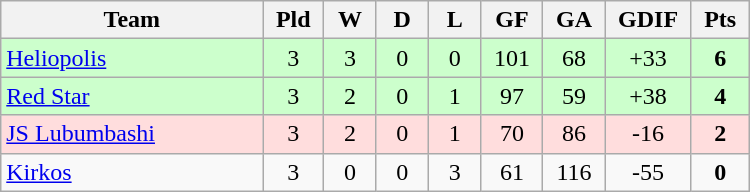<table class=wikitable style="text-align:center" width=500>
<tr>
<th width=25%>Team</th>
<th width=5%>Pld</th>
<th width=5%>W</th>
<th width=5%>D</th>
<th width=5%>L</th>
<th width=5%>GF</th>
<th width=5%>GA</th>
<th width=5%>GDIF</th>
<th width=5%>Pts</th>
</tr>
<tr bgcolor=#ccffcc>
<td align="left"> <a href='#'>Heliopolis</a></td>
<td>3</td>
<td>3</td>
<td>0</td>
<td>0</td>
<td>101</td>
<td>68</td>
<td>+33</td>
<td><strong>6</strong></td>
</tr>
<tr bgcolor=#ccffcc>
<td align="left"> <a href='#'>Red Star</a></td>
<td>3</td>
<td>2</td>
<td>0</td>
<td>1</td>
<td>97</td>
<td>59</td>
<td>+38</td>
<td><strong>4</strong></td>
</tr>
<tr bgcolor=#ffdddd>
<td align="left"> <a href='#'>JS Lubumbashi</a></td>
<td>3</td>
<td>2</td>
<td>0</td>
<td>1</td>
<td>70</td>
<td>86</td>
<td>-16</td>
<td><strong>2</strong></td>
</tr>
<tr>
<td align="left"> <a href='#'>Kirkos</a></td>
<td>3</td>
<td>0</td>
<td>0</td>
<td>3</td>
<td>61</td>
<td>116</td>
<td>-55</td>
<td><strong>0</strong></td>
</tr>
</table>
